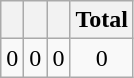<table class="wikitable">
<tr>
<th></th>
<th></th>
<th></th>
<th>Total</th>
</tr>
<tr style="text-align:center;">
<td>0</td>
<td>0</td>
<td>0</td>
<td>0</td>
</tr>
</table>
